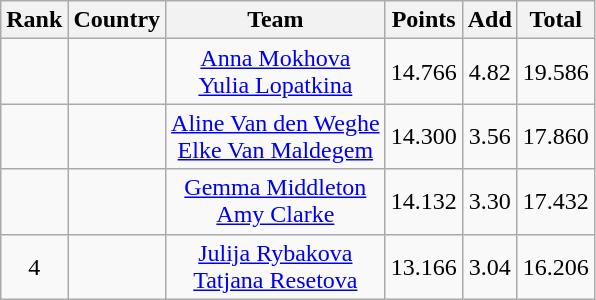<table class="wikitable sortable" style="text-align:center">
<tr>
<th scope=col>Rank</th>
<th scope=col>Country</th>
<th scope=col>Team</th>
<th scope=col>Points</th>
<th>Add</th>
<th>Total</th>
</tr>
<tr>
<td></td>
<td align=left></td>
<td><a href='#'>Anna Mokhova</a><br><a href='#'>Yulia Lopatkina</a></td>
<td>14.766</td>
<td>4.82</td>
<td>19.586</td>
</tr>
<tr>
<td></td>
<td align=left></td>
<td><a href='#'>Aline Van den Weghe</a><br><a href='#'>Elke Van Maldegem</a></td>
<td>14.300</td>
<td>3.56</td>
<td>17.860</td>
</tr>
<tr>
<td></td>
<td align=left></td>
<td><a href='#'>Gemma Middleton</a><br><a href='#'>Amy Clarke</a></td>
<td>14.132</td>
<td>3.30</td>
<td>17.432</td>
</tr>
<tr>
<td>4</td>
<td align=left></td>
<td><a href='#'>Julija Rybakova</a><br><a href='#'>Tatjana Resetova</a></td>
<td>13.166</td>
<td>3.04</td>
<td>16.206</td>
</tr>
</table>
